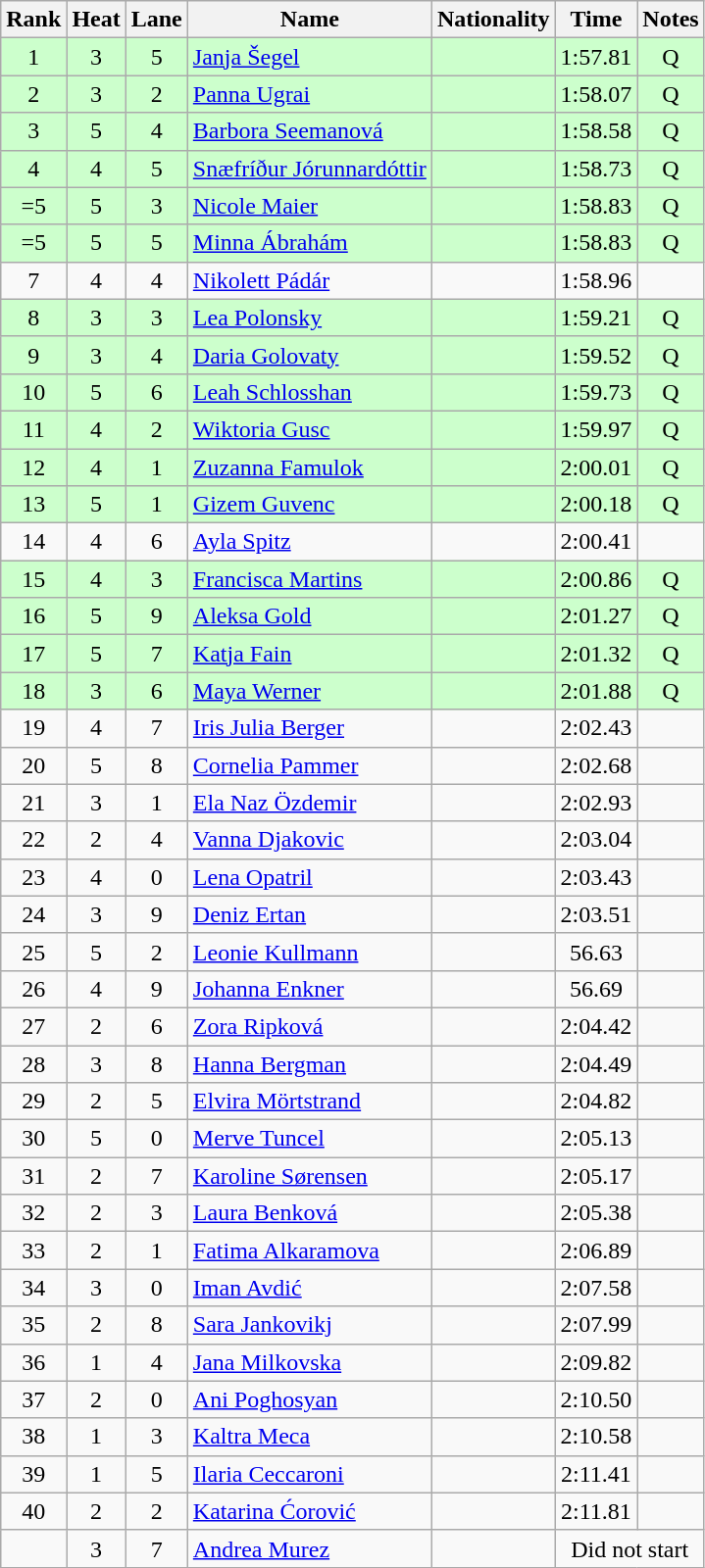<table class="wikitable sortable" style="text-align:center">
<tr>
<th>Rank</th>
<th>Heat</th>
<th>Lane</th>
<th>Name</th>
<th>Nationality</th>
<th>Time</th>
<th>Notes</th>
</tr>
<tr bgcolor=ccffcc>
<td>1</td>
<td>3</td>
<td>5</td>
<td align=left><a href='#'>Janja Šegel</a></td>
<td align=left></td>
<td>1:57.81</td>
<td>Q</td>
</tr>
<tr bgcolor=ccffcc>
<td>2</td>
<td>3</td>
<td>2</td>
<td align=left><a href='#'>Panna Ugrai</a></td>
<td align=left></td>
<td>1:58.07</td>
<td>Q</td>
</tr>
<tr bgcolor=ccffcc>
<td>3</td>
<td>5</td>
<td>4</td>
<td align=left><a href='#'>Barbora Seemanová</a></td>
<td align=left></td>
<td>1:58.58</td>
<td>Q</td>
</tr>
<tr bgcolor=ccffcc>
<td>4</td>
<td>4</td>
<td>5</td>
<td align=left><a href='#'>Snæfríður Jórunnardóttir</a></td>
<td align=left></td>
<td>1:58.73</td>
<td>Q</td>
</tr>
<tr bgcolor=ccffcc>
<td>=5</td>
<td>5</td>
<td>3</td>
<td align=left><a href='#'>Nicole Maier</a></td>
<td align=left></td>
<td>1:58.83</td>
<td>Q</td>
</tr>
<tr bgcolor=ccffcc>
<td>=5</td>
<td>5</td>
<td>5</td>
<td align=left><a href='#'>Minna Ábrahám</a></td>
<td align=left></td>
<td>1:58.83</td>
<td>Q</td>
</tr>
<tr>
<td>7</td>
<td>4</td>
<td>4</td>
<td align=left><a href='#'>Nikolett Pádár</a></td>
<td align=left></td>
<td>1:58.96</td>
<td></td>
</tr>
<tr bgcolor=ccffcc>
<td>8</td>
<td>3</td>
<td>3</td>
<td align=left><a href='#'>Lea Polonsky</a></td>
<td align=left></td>
<td>1:59.21</td>
<td>Q</td>
</tr>
<tr bgcolor=ccffcc>
<td>9</td>
<td>3</td>
<td>4</td>
<td align=left><a href='#'>Daria Golovaty</a></td>
<td align=left></td>
<td>1:59.52</td>
<td>Q</td>
</tr>
<tr bgcolor=ccffcc>
<td>10</td>
<td>5</td>
<td>6</td>
<td align=left><a href='#'>Leah Schlosshan</a></td>
<td align=left></td>
<td>1:59.73</td>
<td>Q</td>
</tr>
<tr bgcolor=ccffcc>
<td>11</td>
<td>4</td>
<td>2</td>
<td align=left><a href='#'>Wiktoria Gusc</a></td>
<td align=left></td>
<td>1:59.97</td>
<td>Q</td>
</tr>
<tr bgcolor=ccffcc>
<td>12</td>
<td>4</td>
<td>1</td>
<td align=left><a href='#'>Zuzanna Famulok</a></td>
<td align=left></td>
<td>2:00.01</td>
<td>Q</td>
</tr>
<tr bgcolor=ccffcc>
<td>13</td>
<td>5</td>
<td>1</td>
<td align=left><a href='#'>Gizem Guvenc</a></td>
<td align=left></td>
<td>2:00.18</td>
<td>Q</td>
</tr>
<tr>
<td>14</td>
<td>4</td>
<td>6</td>
<td align=left><a href='#'>Ayla Spitz</a></td>
<td align=left></td>
<td>2:00.41</td>
<td></td>
</tr>
<tr bgcolor=ccffcc>
<td>15</td>
<td>4</td>
<td>3</td>
<td align=left><a href='#'>Francisca Martins</a></td>
<td align=left></td>
<td>2:00.86</td>
<td>Q</td>
</tr>
<tr bgcolor=ccffcc>
<td>16</td>
<td>5</td>
<td>9</td>
<td align=left><a href='#'>Aleksa Gold</a></td>
<td align=left></td>
<td>2:01.27</td>
<td>Q</td>
</tr>
<tr bgcolor=ccffcc>
<td>17</td>
<td>5</td>
<td>7</td>
<td align=left><a href='#'>Katja Fain</a></td>
<td align=left></td>
<td>2:01.32</td>
<td>Q</td>
</tr>
<tr bgcolor=ccffcc>
<td>18</td>
<td>3</td>
<td>6</td>
<td align=left><a href='#'>Maya Werner</a></td>
<td align=left></td>
<td>2:01.88</td>
<td>Q</td>
</tr>
<tr>
<td>19</td>
<td>4</td>
<td>7</td>
<td align=left><a href='#'>Iris Julia Berger</a></td>
<td align=left></td>
<td>2:02.43</td>
<td></td>
</tr>
<tr>
<td>20</td>
<td>5</td>
<td>8</td>
<td align=left><a href='#'>Cornelia Pammer</a></td>
<td align=left></td>
<td>2:02.68</td>
<td></td>
</tr>
<tr>
<td>21</td>
<td>3</td>
<td>1</td>
<td align=left><a href='#'>Ela Naz Özdemir</a></td>
<td align=left></td>
<td>2:02.93</td>
<td></td>
</tr>
<tr>
<td>22</td>
<td>2</td>
<td>4</td>
<td align=left><a href='#'>Vanna Djakovic</a></td>
<td align=left></td>
<td>2:03.04</td>
<td></td>
</tr>
<tr>
<td>23</td>
<td>4</td>
<td>0</td>
<td align=left><a href='#'>Lena Opatril</a></td>
<td align=left></td>
<td>2:03.43</td>
<td></td>
</tr>
<tr>
<td>24</td>
<td>3</td>
<td>9</td>
<td align=left><a href='#'>Deniz Ertan</a></td>
<td align=left></td>
<td>2:03.51</td>
<td></td>
</tr>
<tr>
<td>25</td>
<td>5</td>
<td>2</td>
<td align=left><a href='#'>Leonie Kullmann</a></td>
<td align=left></td>
<td>56.63</td>
<td></td>
</tr>
<tr>
<td>26</td>
<td>4</td>
<td>9</td>
<td align=left><a href='#'>Johanna Enkner</a></td>
<td align=left></td>
<td>56.69</td>
<td></td>
</tr>
<tr>
<td>27</td>
<td>2</td>
<td>6</td>
<td align=left><a href='#'>Zora Ripková</a></td>
<td align=left></td>
<td>2:04.42</td>
<td></td>
</tr>
<tr>
<td>28</td>
<td>3</td>
<td>8</td>
<td align=left><a href='#'>Hanna Bergman</a></td>
<td align=left></td>
<td>2:04.49</td>
<td></td>
</tr>
<tr>
<td>29</td>
<td>2</td>
<td>5</td>
<td align=left><a href='#'>Elvira Mörtstrand</a></td>
<td align=left></td>
<td>2:04.82</td>
<td></td>
</tr>
<tr>
<td>30</td>
<td>5</td>
<td>0</td>
<td align=left><a href='#'>Merve Tuncel</a></td>
<td align=left></td>
<td>2:05.13</td>
<td></td>
</tr>
<tr>
<td>31</td>
<td>2</td>
<td>7</td>
<td align=left><a href='#'>Karoline Sørensen</a></td>
<td align=left></td>
<td>2:05.17</td>
<td></td>
</tr>
<tr>
<td>32</td>
<td>2</td>
<td>3</td>
<td align=left><a href='#'>Laura Benková</a></td>
<td align=left></td>
<td>2:05.38</td>
<td></td>
</tr>
<tr>
<td>33</td>
<td>2</td>
<td>1</td>
<td align=left><a href='#'>Fatima Alkaramova</a></td>
<td align=left></td>
<td>2:06.89</td>
<td></td>
</tr>
<tr>
<td>34</td>
<td>3</td>
<td>0</td>
<td align=left><a href='#'>Iman Avdić</a></td>
<td align=left></td>
<td>2:07.58</td>
<td></td>
</tr>
<tr>
<td>35</td>
<td>2</td>
<td>8</td>
<td align=left><a href='#'>Sara Jankovikj</a></td>
<td align=left></td>
<td>2:07.99</td>
<td></td>
</tr>
<tr>
<td>36</td>
<td>1</td>
<td>4</td>
<td align=left><a href='#'>Jana Milkovska</a></td>
<td align=left></td>
<td>2:09.82</td>
<td></td>
</tr>
<tr>
<td>37</td>
<td>2</td>
<td>0</td>
<td align=left><a href='#'>Ani Poghosyan</a></td>
<td align=left></td>
<td>2:10.50</td>
<td></td>
</tr>
<tr>
<td>38</td>
<td>1</td>
<td>3</td>
<td align=left><a href='#'>Kaltra Meca</a></td>
<td align=left></td>
<td>2:10.58</td>
<td></td>
</tr>
<tr>
<td>39</td>
<td>1</td>
<td>5</td>
<td align=left><a href='#'>Ilaria Ceccaroni</a></td>
<td align=left></td>
<td>2:11.41</td>
<td></td>
</tr>
<tr>
<td>40</td>
<td>2</td>
<td>2</td>
<td align=left><a href='#'>Katarina Ćorović</a></td>
<td align=left></td>
<td>2:11.81</td>
<td></td>
</tr>
<tr>
<td></td>
<td>3</td>
<td>7</td>
<td align=left><a href='#'>Andrea Murez</a></td>
<td align=left></td>
<td colspan=2>Did not start</td>
</tr>
</table>
